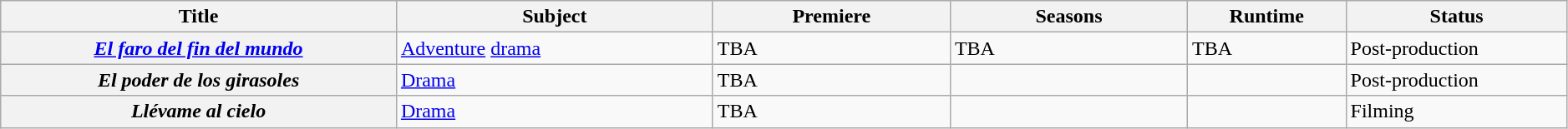<table class="wikitable plainrowheaders sortable" style="width:99%;">
<tr>
<th scope="col" style="width:25%;">Title</th>
<th scope="col" style="width:20%;">Subject</th>
<th scope="col" style="width:15%;">Premiere</th>
<th scope="col" style="width:15%;">Seasons</th>
<th scope="col" style="width:10%;">Runtime</th>
<th scope="col" style="width:14%;">Status</th>
</tr>
<tr>
<th scope="row"><em><a href='#'>El faro del fin del mundo</a></em></th>
<td><a href='#'>Adventure</a> <a href='#'>drama</a></td>
<td>TBA</td>
<td>TBA</td>
<td>TBA</td>
<td>Post-production</td>
</tr>
<tr>
<th scope="row"><em>El poder de los girasoles</em></th>
<td><a href='#'>Drama</a></td>
<td>TBA</td>
<td></td>
<td></td>
<td>Post-production</td>
</tr>
<tr>
<th scope="row"><em>Llévame al cielo</em></th>
<td><a href='#'>Drama</a></td>
<td>TBA</td>
<td></td>
<td></td>
<td>Filming</td>
</tr>
</table>
